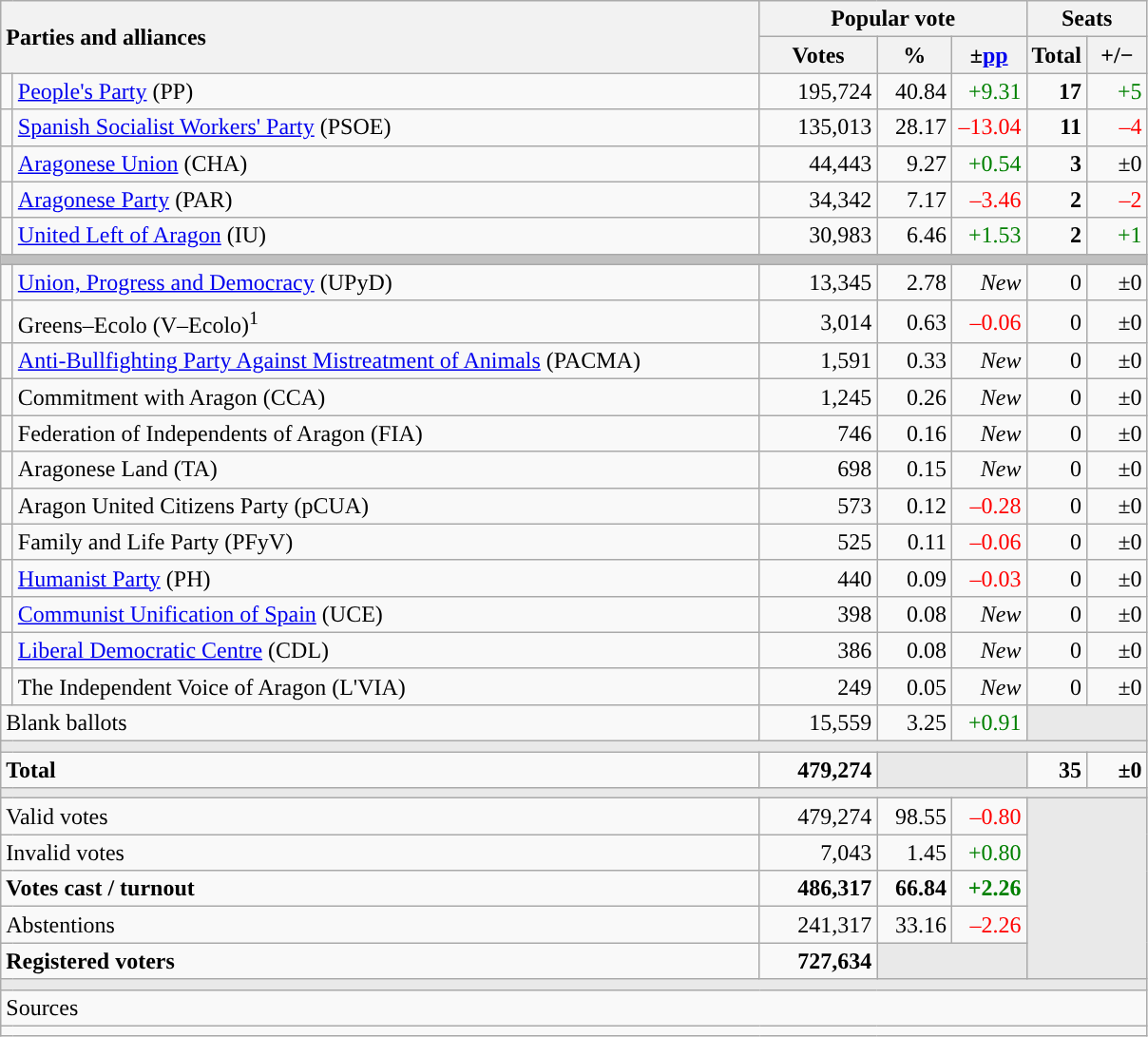<table class="wikitable" style="text-align:right;">
<tr>
<th style="text-align:left;" rowspan="2" colspan="2" width="525">Parties and alliances</th>
<th colspan="3">Popular vote</th>
<th colspan="2">Seats</th>
</tr>
<tr>
<th width="75">Votes</th>
<th width="45">%</th>
<th width="45">±<a href='#'>pp</a></th>
<th width="35">Total</th>
<th width="35">+/−</th>
</tr>
<tr>
<td width="1" style="color:inherit;background:"></td>
<td align="left"><a href='#'>People's Party</a> (PP)</td>
<td>195,724</td>
<td>40.84</td>
<td style="color:green;">+9.31</td>
<td><strong>17</strong></td>
<td style="color:green;">+5</td>
</tr>
<tr>
<td style="color:inherit;background:"></td>
<td align="left"><a href='#'>Spanish Socialist Workers' Party</a> (PSOE)</td>
<td>135,013</td>
<td>28.17</td>
<td style="color:red;">–13.04</td>
<td><strong>11</strong></td>
<td style="color:red;">–4</td>
</tr>
<tr>
<td style="color:inherit;background:"></td>
<td align="left"><a href='#'>Aragonese Union</a> (CHA)</td>
<td>44,443</td>
<td>9.27</td>
<td style="color:green;">+0.54</td>
<td><strong>3</strong></td>
<td>±0</td>
</tr>
<tr>
<td style="color:inherit;background:"></td>
<td align="left"><a href='#'>Aragonese Party</a> (PAR)</td>
<td>34,342</td>
<td>7.17</td>
<td style="color:red;">–3.46</td>
<td><strong>2</strong></td>
<td style="color:red;">–2</td>
</tr>
<tr>
<td style="color:inherit;background:"></td>
<td align="left"><a href='#'>United Left of Aragon</a> (IU)</td>
<td>30,983</td>
<td>6.46</td>
<td style="color:green;">+1.53</td>
<td><strong>2</strong></td>
<td style="color:green;">+1</td>
</tr>
<tr>
<td colspan="7" bgcolor="#C0C0C0"></td>
</tr>
<tr>
<td style="color:inherit;background:"></td>
<td align="left"><a href='#'>Union, Progress and Democracy</a> (UPyD)</td>
<td>13,345</td>
<td>2.78</td>
<td><em>New</em></td>
<td>0</td>
<td>±0</td>
</tr>
<tr>
<td style="color:inherit;background:"></td>
<td align="left">Greens–Ecolo (V–Ecolo)<sup>1</sup></td>
<td>3,014</td>
<td>0.63</td>
<td style="color:red;">–0.06</td>
<td>0</td>
<td>±0</td>
</tr>
<tr>
<td style="color:inherit;background:"></td>
<td align="left"><a href='#'>Anti-Bullfighting Party Against Mistreatment of Animals</a> (PACMA)</td>
<td>1,591</td>
<td>0.33</td>
<td><em>New</em></td>
<td>0</td>
<td>±0</td>
</tr>
<tr>
<td style="color:inherit;background:"></td>
<td align="left">Commitment with Aragon (CCA)</td>
<td>1,245</td>
<td>0.26</td>
<td><em>New</em></td>
<td>0</td>
<td>±0</td>
</tr>
<tr>
<td style="color:inherit;background:"></td>
<td align="left">Federation of Independents of Aragon (FIA)</td>
<td>746</td>
<td>0.16</td>
<td><em>New</em></td>
<td>0</td>
<td>±0</td>
</tr>
<tr>
<td style="color:inherit;background:"></td>
<td align="left">Aragonese Land (TA)</td>
<td>698</td>
<td>0.15</td>
<td><em>New</em></td>
<td>0</td>
<td>±0</td>
</tr>
<tr>
<td style="color:inherit;background:"></td>
<td align="left">Aragon United Citizens Party (pCUA)</td>
<td>573</td>
<td>0.12</td>
<td style="color:red;">–0.28</td>
<td>0</td>
<td>±0</td>
</tr>
<tr>
<td style="color:inherit;background:"></td>
<td align="left">Family and Life Party (PFyV)</td>
<td>525</td>
<td>0.11</td>
<td style="color:red;">–0.06</td>
<td>0</td>
<td>±0</td>
</tr>
<tr>
<td style="color:inherit;background:"></td>
<td align="left"><a href='#'>Humanist Party</a> (PH)</td>
<td>440</td>
<td>0.09</td>
<td style="color:red;">–0.03</td>
<td>0</td>
<td>±0</td>
</tr>
<tr>
<td style="color:inherit;background:"></td>
<td align="left"><a href='#'>Communist Unification of Spain</a> (UCE)</td>
<td>398</td>
<td>0.08</td>
<td><em>New</em></td>
<td>0</td>
<td>±0</td>
</tr>
<tr>
<td style="color:inherit;background:"></td>
<td align="left"><a href='#'>Liberal Democratic Centre</a> (CDL)</td>
<td>386</td>
<td>0.08</td>
<td><em>New</em></td>
<td>0</td>
<td>±0</td>
</tr>
<tr>
<td style="color:inherit;background:"></td>
<td align="left">The Independent Voice of Aragon (L'VIA)</td>
<td>249</td>
<td>0.05</td>
<td><em>New</em></td>
<td>0</td>
<td>±0</td>
</tr>
<tr>
<td align="left" colspan="2">Blank ballots</td>
<td>15,559</td>
<td>3.25</td>
<td style="color:green;">+0.91</td>
<td bgcolor="#E9E9E9" colspan="2"></td>
</tr>
<tr>
<td colspan="7" bgcolor="#E9E9E9"></td>
</tr>
<tr style="font-weight:bold;">
<td align="left" colspan="2">Total</td>
<td>479,274</td>
<td bgcolor="#E9E9E9" colspan="2"></td>
<td>35</td>
<td>±0</td>
</tr>
<tr>
<td colspan="7" bgcolor="#E9E9E9"></td>
</tr>
<tr>
<td align="left" colspan="2">Valid votes</td>
<td>479,274</td>
<td>98.55</td>
<td style="color:red;">–0.80</td>
<td bgcolor="#E9E9E9" colspan="2" rowspan="5"></td>
</tr>
<tr>
<td align="left" colspan="2">Invalid votes</td>
<td>7,043</td>
<td>1.45</td>
<td style="color:green;">+0.80</td>
</tr>
<tr style="font-weight:bold;">
<td align="left" colspan="2">Votes cast / turnout</td>
<td>486,317</td>
<td>66.84</td>
<td style="color:green;">+2.26</td>
</tr>
<tr>
<td align="left" colspan="2">Abstentions</td>
<td>241,317</td>
<td>33.16</td>
<td style="color:red;">–2.26</td>
</tr>
<tr style="font-weight:bold;">
<td align="left" colspan="2">Registered voters</td>
<td>727,634</td>
<td bgcolor="#E9E9E9" colspan="2"></td>
</tr>
<tr>
<td colspan="7" bgcolor="#E9E9E9"></td>
</tr>
<tr>
<td align="left" colspan="7">Sources</td>
</tr>
<tr>
<td colspan="7" style="text-align:left; max-width:790px;"></td>
</tr>
</table>
